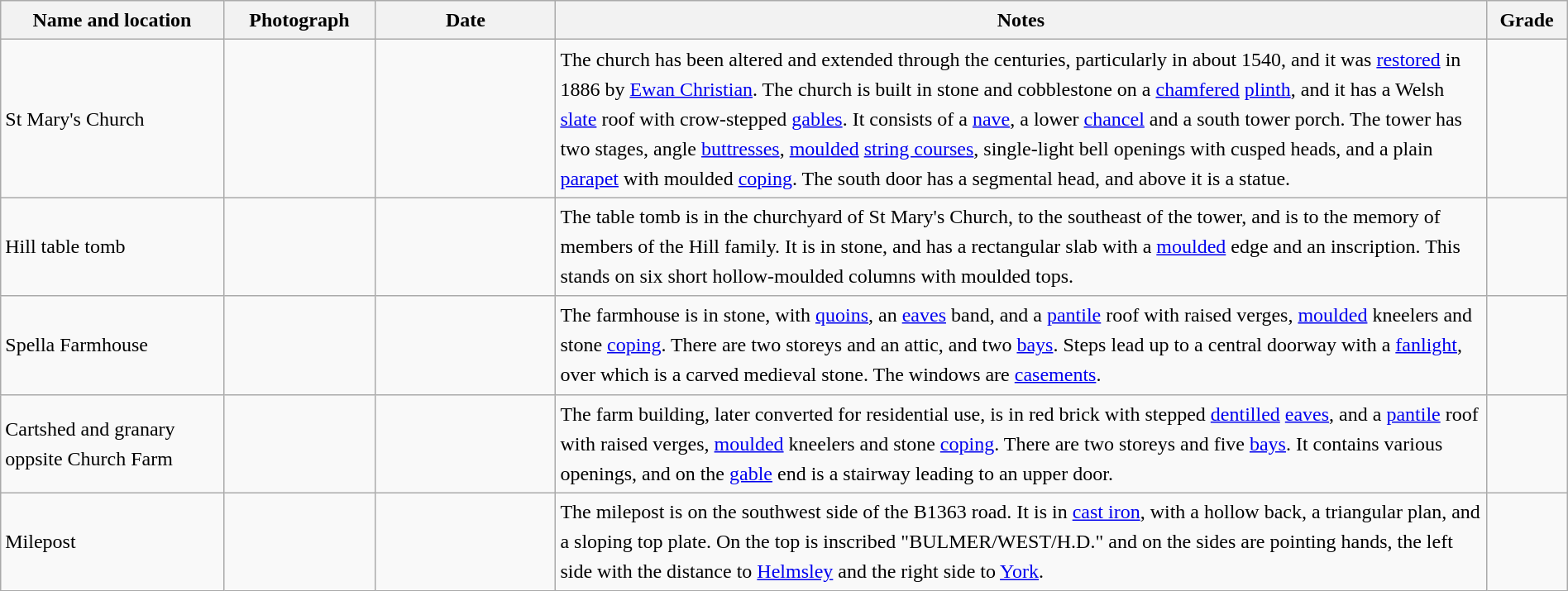<table class="wikitable sortable plainrowheaders" style="width:100%; border:0px; text-align:left; line-height:150%">
<tr>
<th scope="col"  style="width:150px">Name and location</th>
<th scope="col"  style="width:100px" class="unsortable">Photograph</th>
<th scope="col"  style="width:120px">Date</th>
<th scope="col"  style="width:650px" class="unsortable">Notes</th>
<th scope="col"  style="width:50px">Grade</th>
</tr>
<tr>
<td>St Mary's Church<br><small></small></td>
<td></td>
<td align="center"></td>
<td>The church has been altered and extended through the centuries, particularly in about 1540, and it was <a href='#'>restored</a> in 1886 by <a href='#'>Ewan Christian</a>. The church is built in stone and cobblestone on a <a href='#'>chamfered</a> <a href='#'>plinth</a>, and it has a Welsh <a href='#'>slate</a> roof with crow-stepped <a href='#'>gables</a>. It consists of a <a href='#'>nave</a>, a lower <a href='#'>chancel</a> and a south tower porch. The tower has two stages, angle <a href='#'>buttresses</a>, <a href='#'>moulded</a> <a href='#'>string courses</a>, single-light bell openings with cusped heads, and a plain <a href='#'>parapet</a> with moulded <a href='#'>coping</a>. The south door has a segmental head, and above it is a statue.</td>
<td align="center" ></td>
</tr>
<tr>
<td>Hill table tomb<br><small></small></td>
<td></td>
<td align="center"></td>
<td>The table tomb is in the churchyard of St Mary's Church, to the southeast of the tower, and is to the memory of members of the Hill family. It is in stone, and has a rectangular slab with a <a href='#'>moulded</a> edge and an inscription. This stands on six short hollow-moulded columns with moulded tops.</td>
<td align="center" ></td>
</tr>
<tr>
<td>Spella Farmhouse<br><small></small></td>
<td></td>
<td align="center"></td>
<td>The farmhouse is in stone, with <a href='#'>quoins</a>, an <a href='#'>eaves</a> band, and a <a href='#'>pantile</a> roof with raised verges, <a href='#'>moulded</a> kneelers and stone <a href='#'>coping</a>. There are two storeys and an attic, and two <a href='#'>bays</a>. Steps lead up to a central doorway with a <a href='#'>fanlight</a>, over which is a carved medieval stone. The windows are <a href='#'>casements</a>.</td>
<td align="center" ></td>
</tr>
<tr>
<td>Cartshed and granary oppsite Church Farm<br><small></small></td>
<td></td>
<td align="center"></td>
<td>The farm building, later converted for residential use, is in red brick with stepped <a href='#'>dentilled</a> <a href='#'>eaves</a>, and a <a href='#'>pantile</a> roof with raised verges, <a href='#'>moulded</a> kneelers and stone <a href='#'>coping</a>. There are two storeys and five <a href='#'>bays</a>. It contains various openings, and on the <a href='#'>gable</a> end is a stairway leading to an upper door.</td>
<td align="center" ></td>
</tr>
<tr>
<td>Milepost<br><small></small></td>
<td></td>
<td align="center"></td>
<td>The milepost is on the southwest side of the B1363 road. It is in <a href='#'>cast iron</a>, with a hollow back, a triangular plan, and a sloping top plate. On the top is inscribed "BULMER/WEST/H.D." and on the sides are pointing hands, the left side with the distance to <a href='#'>Helmsley</a> and the right side to <a href='#'>York</a>.</td>
<td align="center" ></td>
</tr>
<tr>
</tr>
</table>
